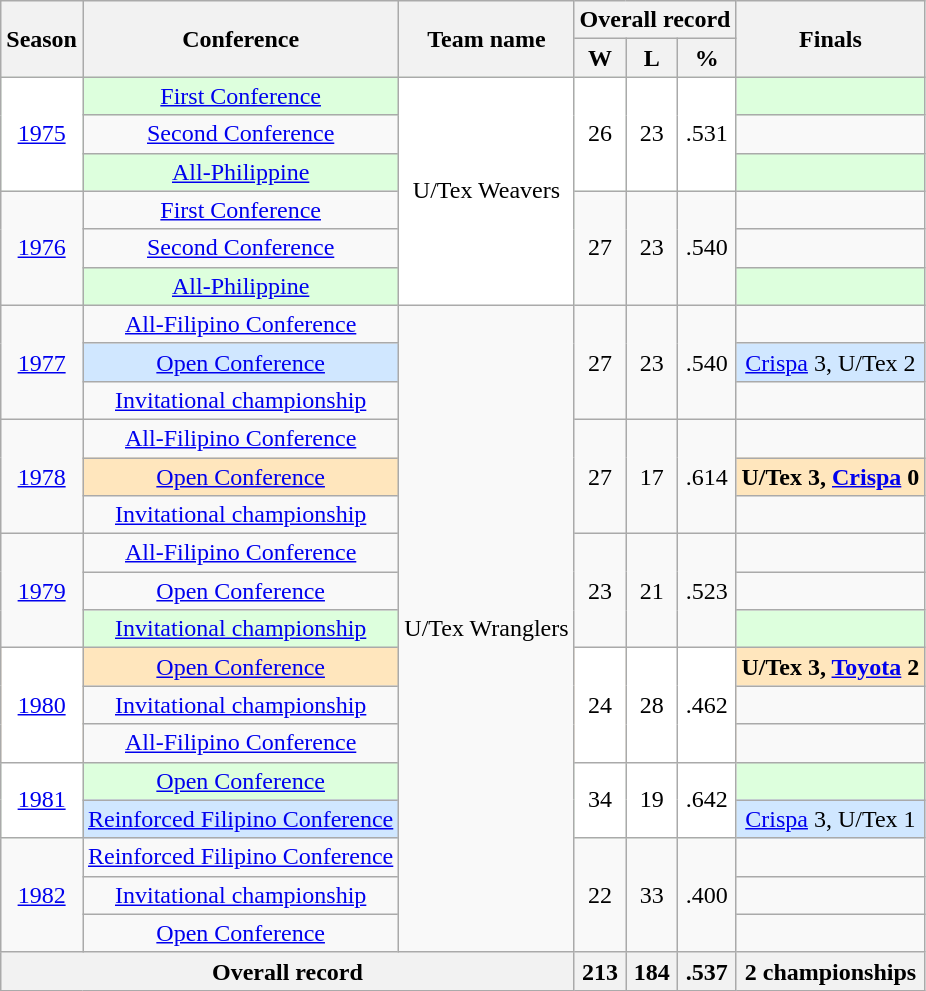<table class=wikitable style="text-align:center;">
<tr>
<th rowspan=2>Season</th>
<th rowspan=2>Conference</th>
<th rowspan=2>Team name</th>
<th colspan=3>Overall record</th>
<th rowspan=2>Finals</th>
</tr>
<tr>
<th>W</th>
<th>L</th>
<th>%</th>
</tr>
<tr bgcolor=#DDFFDD>
<td bgcolor=white rowspan=3><a href='#'>1975</a></td>
<td><a href='#'>First Conference</a></td>
<td bgcolor=white rowspan=6>U/Tex Weavers</td>
<td bgcolor=white rowspan=3>26</td>
<td bgcolor=white rowspan=3>23</td>
<td bgcolor=white rowspan=3>.531</td>
<td></td>
</tr>
<tr>
<td><a href='#'>Second Conference</a></td>
<td></td>
</tr>
<tr bgcolor=#DDFFDD>
<td><a href='#'>All-Philippine</a></td>
<td></td>
</tr>
<tr>
<td rowspan=3><a href='#'>1976</a></td>
<td><a href='#'>First Conference</a></td>
<td rowspan=3>27</td>
<td rowspan=3>23</td>
<td rowspan=3>.540</td>
<td></td>
</tr>
<tr>
<td><a href='#'>Second Conference</a></td>
<td></td>
</tr>
<tr bgcolor=#DDFFDD>
<td><a href='#'>All-Philippine</a></td>
<td></td>
</tr>
<tr>
<td rowspan=3><a href='#'>1977</a></td>
<td><a href='#'>All-Filipino Conference</a></td>
<td rowspan=17>U/Tex Wranglers</td>
<td rowspan=3>27</td>
<td rowspan=3>23</td>
<td rowspan=3>.540</td>
<td></td>
</tr>
<tr bgcolor=#D0E7FF>
<td><a href='#'>Open Conference</a></td>
<td><a href='#'>Crispa</a> 3, U/Tex 2</td>
</tr>
<tr>
<td><a href='#'>Invitational championship</a></td>
<td></td>
</tr>
<tr>
<td rowspan=3><a href='#'>1978</a></td>
<td><a href='#'>All-Filipino Conference</a></td>
<td rowspan=3>27</td>
<td rowspan=3>17</td>
<td rowspan=3>.614</td>
<td></td>
</tr>
<tr bgcolor=#FFE6BD>
<td><a href='#'>Open Conference</a></td>
<td><strong>U/Tex 3, <a href='#'>Crispa</a> 0</strong></td>
</tr>
<tr>
<td><a href='#'>Invitational championship</a></td>
<td></td>
</tr>
<tr>
<td rowspan=3><a href='#'>1979</a></td>
<td><a href='#'>All-Filipino Conference</a></td>
<td rowspan=3>23</td>
<td rowspan=3>21</td>
<td rowspan=3>.523</td>
<td></td>
</tr>
<tr>
<td><a href='#'>Open Conference</a></td>
<td></td>
</tr>
<tr bgcolor=#DDFFDD>
<td><a href='#'>Invitational championship</a></td>
<td></td>
</tr>
<tr bgcolor=#FFE6BD>
<td bgcolor=white rowspan=3><a href='#'>1980</a></td>
<td><a href='#'>Open Conference</a></td>
<td bgcolor=white rowspan=3>24</td>
<td bgcolor=white rowspan=3>28</td>
<td bgcolor=white rowspan=3>.462</td>
<td><strong>U/Tex 3, <a href='#'>Toyota</a> 2</strong></td>
</tr>
<tr>
<td><a href='#'>Invitational championship</a></td>
<td></td>
</tr>
<tr>
<td><a href='#'>All-Filipino Conference</a></td>
<td></td>
</tr>
<tr bgcolor=#DDFFDD>
<td bgcolor=white rowspan=2><a href='#'>1981</a></td>
<td><a href='#'>Open Conference</a></td>
<td bgcolor=white rowspan=2>34</td>
<td bgcolor=white rowspan=2>19</td>
<td bgcolor=white rowspan=2>.642</td>
<td></td>
</tr>
<tr bgcolor=#D0E7FF>
<td><a href='#'>Reinforced Filipino Conference</a></td>
<td><a href='#'>Crispa</a> 3, U/Tex 1</td>
</tr>
<tr>
<td rowspan=3><a href='#'>1982</a></td>
<td><a href='#'>Reinforced Filipino Conference</a></td>
<td rowspan=3>22</td>
<td rowspan=3>33</td>
<td rowspan=3>.400</td>
<td></td>
</tr>
<tr>
<td><a href='#'>Invitational championship</a></td>
<td></td>
</tr>
<tr>
<td><a href='#'>Open Conference</a></td>
<td></td>
</tr>
<tr>
<th colspan=3>Overall record</th>
<th>213</th>
<th>184</th>
<th>.537</th>
<th>2 championships</th>
</tr>
</table>
